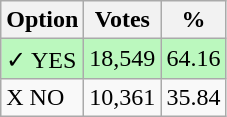<table class="wikitable">
<tr>
<th>Option</th>
<th>Votes</th>
<th>%</th>
</tr>
<tr>
<td style=background:#bbf8be>✓ YES</td>
<td style=background:#bbf8be>18,549</td>
<td style=background:#bbf8be>64.16</td>
</tr>
<tr>
<td>X NO</td>
<td>10,361</td>
<td>35.84</td>
</tr>
</table>
